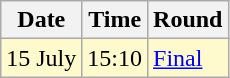<table class="wikitable">
<tr>
<th>Date</th>
<th>Time</th>
<th>Round</th>
</tr>
<tr style=background:lemonchiffon>
<td>15 July</td>
<td>15:10</td>
<td><a href='#'>Final</a></td>
</tr>
</table>
